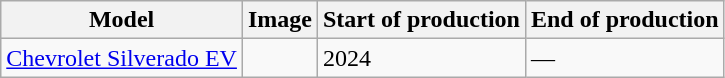<table class="wikitable sortable">
<tr>
<th>Model</th>
<th>Image</th>
<th>Start of production</th>
<th>End of production</th>
</tr>
<tr>
<td><a href='#'>Chevrolet Silverado EV</a></td>
<td></td>
<td>2024</td>
<td>—</td>
</tr>
</table>
